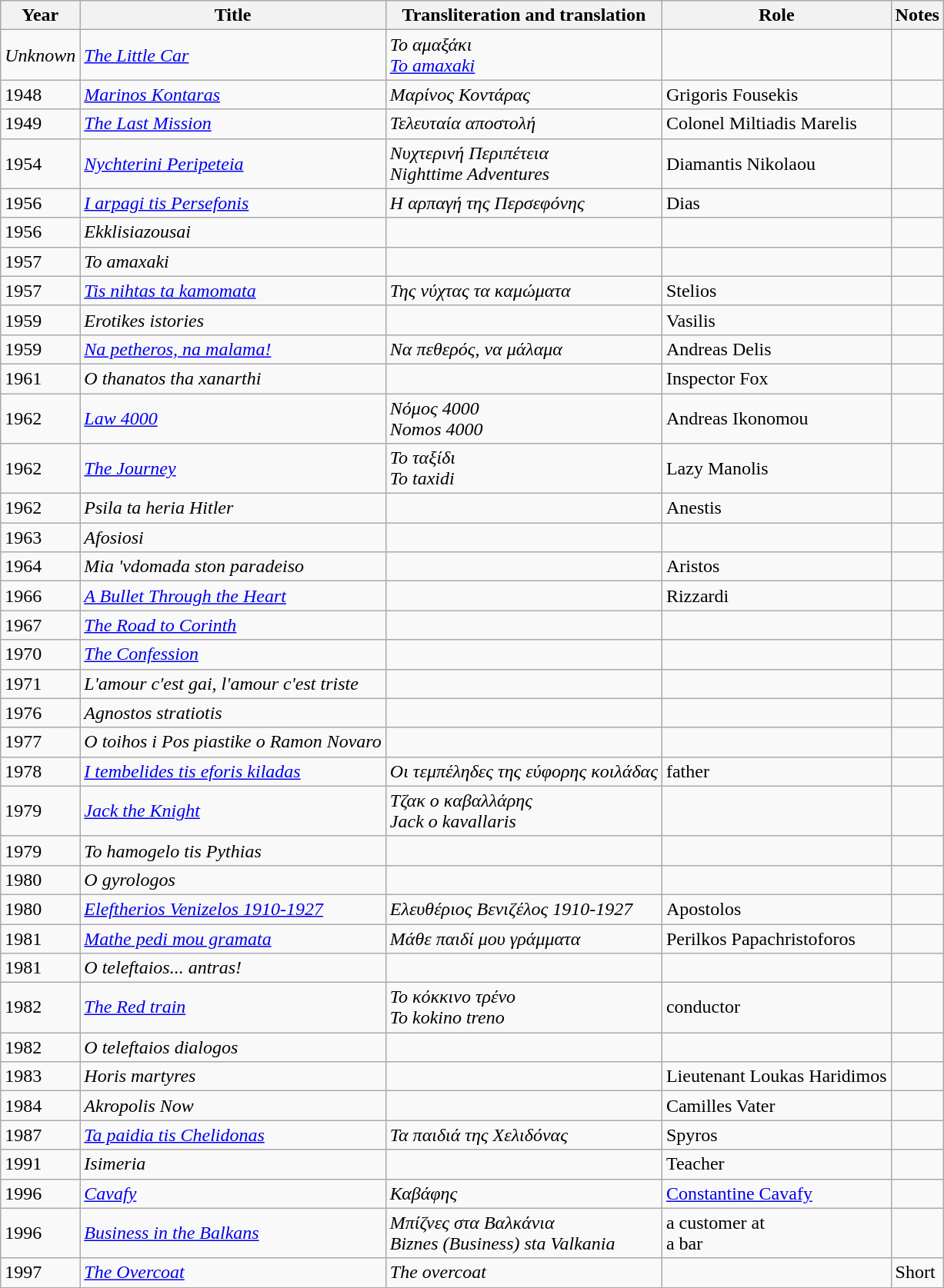<table class="wikitable">
<tr>
<th>Year</th>
<th>Title</th>
<th>Transliteration and translation</th>
<th>Role</th>
<th>Notes</th>
</tr>
<tr>
<td><em>Unknown</em></td>
<td><em><a href='#'>The Little Car</a></em></td>
<td><em>Το αμαξάκι</em><br><em><a href='#'>To amaxaki</a></em></td>
<td></td>
<td></td>
</tr>
<tr>
<td>1948</td>
<td><em><a href='#'>Marinos Kontaras</a></em></td>
<td><em>Μαρίνος Κοντάρας</em></td>
<td>Grigoris Fousekis</td>
<td></td>
</tr>
<tr>
<td>1949</td>
<td><em><a href='#'>The Last Mission</a></em></td>
<td><em>Τελευταία αποστολή</em></td>
<td>Colonel Miltiadis Marelis</td>
<td></td>
</tr>
<tr>
<td>1954</td>
<td><em><a href='#'>Nychterini Peripeteia</a></em></td>
<td><em>Νυχτερινή Περιπέτεια</em><br><em>Nighttime Adventures</em></td>
<td>Diamantis Nikolaou</td>
<td></td>
</tr>
<tr>
<td>1956</td>
<td><em><a href='#'>I arpagi tis Persefonis</a></em></td>
<td><em>Η αρπαγή της Περσεφόνης</em></td>
<td>Dias</td>
<td></td>
</tr>
<tr>
<td>1956</td>
<td><em>Ekklisiazousai</em></td>
<td></td>
<td></td>
<td></td>
</tr>
<tr>
<td>1957</td>
<td><em>To amaxaki</em></td>
<td></td>
<td></td>
<td></td>
</tr>
<tr>
<td>1957</td>
<td><em><a href='#'>Tis nihtas ta kamomata</a></em></td>
<td><em>Της νύχτας τα καμώματα</em></td>
<td>Stelios</td>
<td></td>
</tr>
<tr>
<td>1959</td>
<td><em>Erotikes istories</em></td>
<td></td>
<td>Vasilis</td>
<td></td>
</tr>
<tr>
<td>1959</td>
<td><em><a href='#'>Na petheros, na malama!</a></em></td>
<td><em>Να πεθερός, να μάλαμα</em></td>
<td>Andreas Delis</td>
<td></td>
</tr>
<tr>
<td>1961</td>
<td><em>O thanatos tha xanarthi</em></td>
<td></td>
<td>Inspector Fox</td>
<td></td>
</tr>
<tr>
<td>1962</td>
<td><em><a href='#'>Law 4000</a></em></td>
<td><em>Νόμος 4000</em><br><em>Nomos 4000</em></td>
<td>Andreas Ikonomou</td>
<td></td>
</tr>
<tr>
<td>1962</td>
<td><em><a href='#'>The Journey</a></em></td>
<td><em>Το ταξίδι</em><br><em>To taxidi</em></td>
<td>Lazy Manolis</td>
<td></td>
</tr>
<tr>
<td>1962</td>
<td><em>Psila ta heria Hitler</em></td>
<td></td>
<td>Anestis</td>
<td></td>
</tr>
<tr>
<td>1963</td>
<td><em>Afosiosi</em></td>
<td></td>
<td></td>
<td></td>
</tr>
<tr>
<td>1964</td>
<td><em>Mia 'vdomada ston paradeiso</em></td>
<td></td>
<td>Aristos</td>
<td></td>
</tr>
<tr>
<td>1966</td>
<td><em><a href='#'>A Bullet Through the Heart</a></em></td>
<td></td>
<td>Rizzardi</td>
<td></td>
</tr>
<tr>
<td>1967</td>
<td><em><a href='#'>The Road to Corinth</a></em></td>
<td></td>
<td></td>
<td></td>
</tr>
<tr>
<td>1970</td>
<td><em><a href='#'>The Confession</a></em></td>
<td></td>
<td></td>
<td></td>
</tr>
<tr>
<td>1971</td>
<td><em>L'amour c'est gai, l'amour c'est triste</em></td>
<td></td>
<td></td>
<td></td>
</tr>
<tr>
<td>1976</td>
<td><em>Agnostos stratiotis</em></td>
<td></td>
<td></td>
<td></td>
</tr>
<tr>
<td>1977</td>
<td><em>O toihos i Pos piastike o Ramon Novaro</em></td>
<td></td>
<td></td>
<td></td>
</tr>
<tr>
<td>1978</td>
<td><em><a href='#'>I tembelides tis eforis kiladas</a></em></td>
<td><em>Οι τεμπέληδες της εύφορης κοιλάδας</em></td>
<td>father</td>
<td></td>
</tr>
<tr>
<td>1979</td>
<td><em><a href='#'>Jack the Knight</a></em></td>
<td><em>Τζακ ο καβαλλάρης</em><br><em>Jack o kavallaris</em></td>
<td></td>
<td></td>
</tr>
<tr>
<td>1979</td>
<td><em>To hamogelo tis Pythias</em></td>
<td></td>
<td></td>
<td></td>
</tr>
<tr>
<td>1980</td>
<td><em>O gyrologos</em></td>
<td></td>
<td></td>
<td></td>
</tr>
<tr>
<td>1980</td>
<td><em><a href='#'>Eleftherios Venizelos 1910-1927</a></em></td>
<td><em>Ελευθέριος Βενιζέλος 1910-1927</em></td>
<td>Apostolos</td>
<td></td>
</tr>
<tr>
<td>1981</td>
<td><em><a href='#'>Mathe pedi mou gramata</a></em></td>
<td><em>Μάθε παιδί μου γράμματα</em></td>
<td>Perilkos Papachristoforos</td>
<td></td>
</tr>
<tr>
<td>1981</td>
<td><em>O teleftaios... antras!</em></td>
<td></td>
<td></td>
<td></td>
</tr>
<tr>
<td>1982</td>
<td><em><a href='#'>The Red train</a></em></td>
<td><em>Το κόκκινο τρένο</em><br><em>To kokino treno</em></td>
<td>conductor</td>
<td></td>
</tr>
<tr>
<td>1982</td>
<td><em>O teleftaios dialogos</em></td>
<td></td>
<td></td>
<td></td>
</tr>
<tr>
<td>1983</td>
<td><em>Horis martyres</em></td>
<td></td>
<td>Lieutenant Loukas Haridimos</td>
<td></td>
</tr>
<tr>
<td>1984</td>
<td><em>Akropolis Now</em></td>
<td></td>
<td>Camilles Vater</td>
<td></td>
</tr>
<tr>
<td>1987</td>
<td><em><a href='#'>Ta paidia tis Chelidonas</a></em></td>
<td><em>Τα παιδιά της Χελιδόνας</em></td>
<td>Spyros</td>
<td></td>
</tr>
<tr>
<td>1991</td>
<td><em>Isimeria</em></td>
<td></td>
<td>Teacher</td>
<td></td>
</tr>
<tr>
<td>1996</td>
<td><em><a href='#'>Cavafy</a></em></td>
<td><em>Καβάφης</em></td>
<td><a href='#'>Constantine Cavafy</a></td>
<td></td>
</tr>
<tr>
<td>1996</td>
<td><em><a href='#'>Business in the Balkans</a></em></td>
<td><em>Μπίζνες στα Βαλκάνια</em><br><em>Biznes (Business) sta Valkania</em></td>
<td>a customer at<br>a bar</td>
<td></td>
</tr>
<tr>
<td>1997</td>
<td><em><a href='#'>The Overcoat</a></em></td>
<td><em>The overcoat</em></td>
<td></td>
<td>Short</td>
</tr>
</table>
